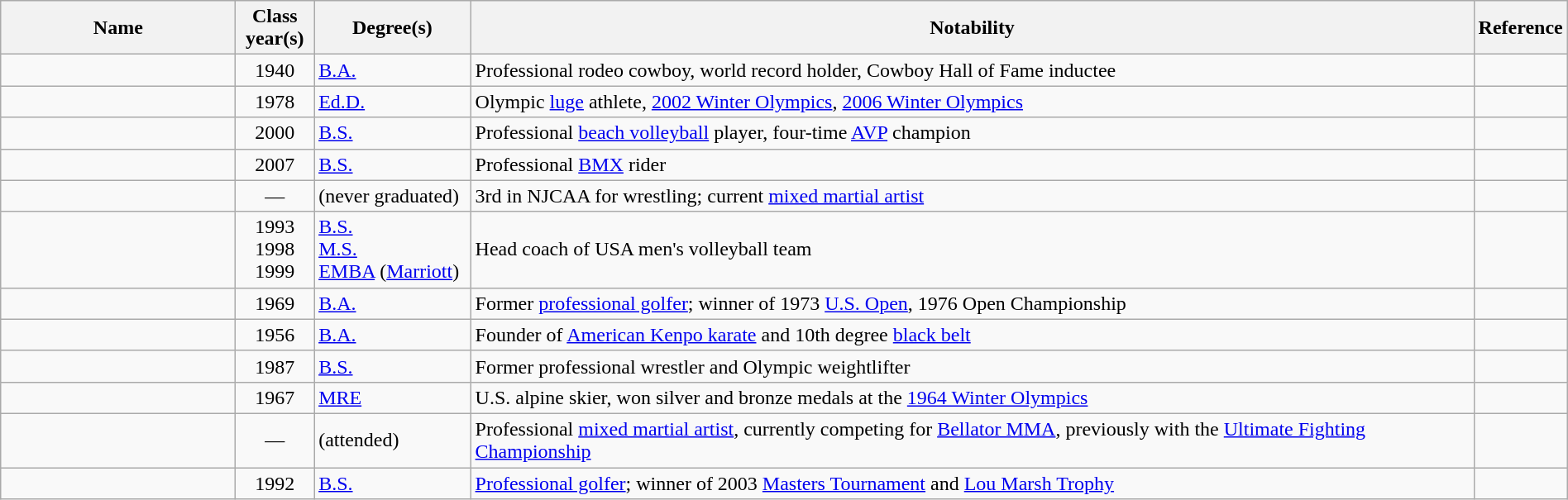<table class="wikitable sortable" style="width:100%">
<tr>
<th style="width:15%;">Name</th>
<th style="width:5%;">Class year(s)</th>
<th style="width:10%;">Degree(s)</th>
<th style="width:*;" class="unsortable">Notability</th>
<th style="width:5%;" class="unsortable">Reference</th>
</tr>
<tr>
<td></td>
<td style="text-align:center;">1940</td>
<td><a href='#'>B.A.</a></td>
<td>Professional rodeo cowboy, world record holder, Cowboy Hall of Fame inductee</td>
<td style="text-align:center;"></td>
</tr>
<tr>
<td></td>
<td style="text-align:center;">1978</td>
<td><a href='#'>Ed.D.</a></td>
<td>Olympic <a href='#'>luge</a> athlete, <a href='#'>2002 Winter Olympics</a>, <a href='#'>2006 Winter Olympics</a></td>
<td style="text-align:center;"></td>
</tr>
<tr>
<td></td>
<td style="text-align:center;">2000</td>
<td><a href='#'>B.S.</a></td>
<td>Professional <a href='#'>beach volleyball</a> player, four-time <a href='#'>AVP</a> champion</td>
<td style="text-align:center;"></td>
</tr>
<tr>
<td></td>
<td style="text-align:center;">2007</td>
<td><a href='#'>B.S.</a></td>
<td>Professional <a href='#'>BMX</a> rider</td>
<td style="text-align:center;"></td>
</tr>
<tr>
<td></td>
<td style="text-align:center;">—</td>
<td>(never graduated)</td>
<td>3rd in NJCAA for wrestling; current <a href='#'>mixed martial artist</a></td>
<td style="text-align:center;"></td>
</tr>
<tr>
<td></td>
<td style="text-align:center;">1993<br>1998<br>1999</td>
<td><a href='#'>B.S.</a><br><a href='#'>M.S.</a><br><a href='#'>EMBA</a> (<a href='#'>Marriott</a>)</td>
<td>Head coach of USA men's volleyball team</td>
<td style="text-align:center;"></td>
</tr>
<tr>
<td></td>
<td style="text-align:center;">1969</td>
<td><a href='#'>B.A.</a></td>
<td>Former <a href='#'>professional golfer</a>; winner of 1973 <a href='#'>U.S. Open</a>, 1976 Open Championship</td>
<td style="text-align:center;"></td>
</tr>
<tr>
<td></td>
<td style="text-align:center;">1956</td>
<td><a href='#'>B.A.</a></td>
<td>Founder of <a href='#'>American Kenpo karate</a> and 10th degree <a href='#'>black belt</a></td>
<td style="text-align:center;"></td>
</tr>
<tr>
<td></td>
<td style="text-align:center;">1987</td>
<td><a href='#'>B.S.</a></td>
<td>Former professional wrestler and Olympic weightlifter</td>
<td style="text-align:center;"></td>
</tr>
<tr>
<td></td>
<td style="text-align:center;">1967</td>
<td><a href='#'>MRE</a></td>
<td>U.S. alpine skier, won silver and bronze medals at the <a href='#'>1964 Winter Olympics</a></td>
<td style="text-align:center;"></td>
</tr>
<tr>
<td></td>
<td style="text-align:center;">—</td>
<td>(attended)</td>
<td>Professional <a href='#'>mixed martial artist</a>, currently competing for <a href='#'>Bellator MMA</a>, previously with the <a href='#'>Ultimate Fighting Championship</a></td>
<td style="text-align:center;"></td>
</tr>
<tr>
<td></td>
<td style="text-align:center;">1992</td>
<td><a href='#'>B.S.</a></td>
<td><a href='#'>Professional golfer</a>; winner of 2003 <a href='#'>Masters Tournament</a> and <a href='#'>Lou Marsh Trophy</a></td>
<td style="text-align:center;"></td>
</tr>
</table>
